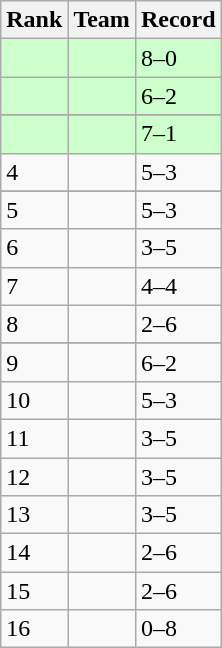<table class="wikitable">
<tr>
<th>Rank</th>
<th>Team</th>
<th>Record</th>
</tr>
<tr bgcolor=ccffcc>
<td></td>
<td></td>
<td>8–0</td>
</tr>
<tr bgcolor=ccffcc>
<td></td>
<td></td>
<td>6–2</td>
</tr>
<tr>
</tr>
<tr bgcolor=ccffcc>
<td></td>
<td></td>
<td>7–1</td>
</tr>
<tr>
<td>4</td>
<td></td>
<td>5–3</td>
</tr>
<tr>
</tr>
<tr>
<td>5</td>
<td></td>
<td>5–3</td>
</tr>
<tr>
<td>6</td>
<td></td>
<td>3–5</td>
</tr>
<tr>
<td>7</td>
<td></td>
<td>4–4</td>
</tr>
<tr>
<td>8</td>
<td></td>
<td>2–6</td>
</tr>
<tr>
</tr>
<tr>
<td>9</td>
<td></td>
<td>6–2</td>
</tr>
<tr>
<td>10</td>
<td></td>
<td>5–3</td>
</tr>
<tr>
<td>11</td>
<td></td>
<td>3–5</td>
</tr>
<tr>
<td>12</td>
<td></td>
<td>3–5</td>
</tr>
<tr>
<td>13</td>
<td></td>
<td>3–5</td>
</tr>
<tr>
<td>14</td>
<td></td>
<td>2–6</td>
</tr>
<tr>
<td>15</td>
<td></td>
<td>2–6</td>
</tr>
<tr>
<td>16</td>
<td></td>
<td>0–8</td>
</tr>
</table>
